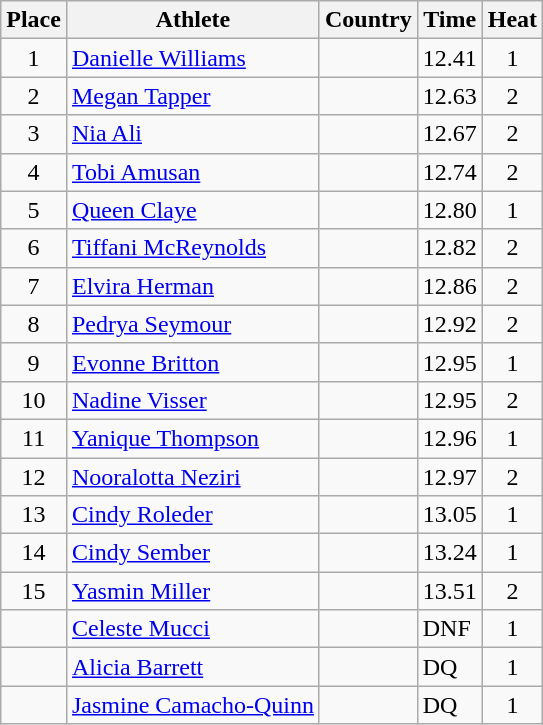<table class="wikitable">
<tr>
<th>Place</th>
<th>Athlete</th>
<th>Country</th>
<th>Time</th>
<th>Heat</th>
</tr>
<tr>
<td align=center>1</td>
<td><a href='#'>Danielle Williams</a></td>
<td></td>
<td>12.41</td>
<td align=center>1</td>
</tr>
<tr>
<td align=center>2</td>
<td><a href='#'>Megan Tapper</a></td>
<td></td>
<td>12.63</td>
<td align=center>2</td>
</tr>
<tr>
<td align=center>3</td>
<td><a href='#'>Nia Ali</a></td>
<td></td>
<td>12.67</td>
<td align=center>2</td>
</tr>
<tr>
<td align=center>4</td>
<td><a href='#'>Tobi Amusan</a></td>
<td></td>
<td>12.74</td>
<td align=center>2</td>
</tr>
<tr>
<td align=center>5</td>
<td><a href='#'>Queen Claye</a></td>
<td></td>
<td>12.80</td>
<td align=center>1</td>
</tr>
<tr>
<td align=center>6</td>
<td><a href='#'>Tiffani McReynolds</a></td>
<td></td>
<td>12.82</td>
<td align=center>2</td>
</tr>
<tr>
<td align=center>7</td>
<td><a href='#'>Elvira Herman</a></td>
<td></td>
<td>12.86</td>
<td align=center>2</td>
</tr>
<tr>
<td align=center>8</td>
<td><a href='#'>Pedrya Seymour</a></td>
<td></td>
<td>12.92</td>
<td align=center>2</td>
</tr>
<tr>
<td align=center>9</td>
<td><a href='#'>Evonne Britton</a></td>
<td></td>
<td>12.95</td>
<td align=center>1</td>
</tr>
<tr>
<td align=center>10</td>
<td><a href='#'>Nadine Visser</a></td>
<td></td>
<td>12.95</td>
<td align=center>2</td>
</tr>
<tr>
<td align=center>11</td>
<td><a href='#'>Yanique Thompson</a></td>
<td></td>
<td>12.96</td>
<td align=center>1</td>
</tr>
<tr>
<td align=center>12</td>
<td><a href='#'>Nooralotta Neziri</a></td>
<td></td>
<td>12.97</td>
<td align=center>2</td>
</tr>
<tr>
<td align=center>13</td>
<td><a href='#'>Cindy Roleder</a></td>
<td></td>
<td>13.05</td>
<td align=center>1</td>
</tr>
<tr>
<td align=center>14</td>
<td><a href='#'>Cindy Sember</a></td>
<td></td>
<td>13.24</td>
<td align=center>1</td>
</tr>
<tr>
<td align=center>15</td>
<td><a href='#'>Yasmin Miller</a></td>
<td></td>
<td>13.51</td>
<td align=center>2</td>
</tr>
<tr>
<td align=center></td>
<td><a href='#'>Celeste Mucci</a></td>
<td></td>
<td>DNF</td>
<td align=center>1</td>
</tr>
<tr>
<td align=center></td>
<td><a href='#'>Alicia Barrett</a></td>
<td></td>
<td>DQ</td>
<td align=center>1</td>
</tr>
<tr>
<td align=center></td>
<td><a href='#'>Jasmine Camacho-Quinn</a></td>
<td></td>
<td>DQ</td>
<td align=center>1</td>
</tr>
</table>
